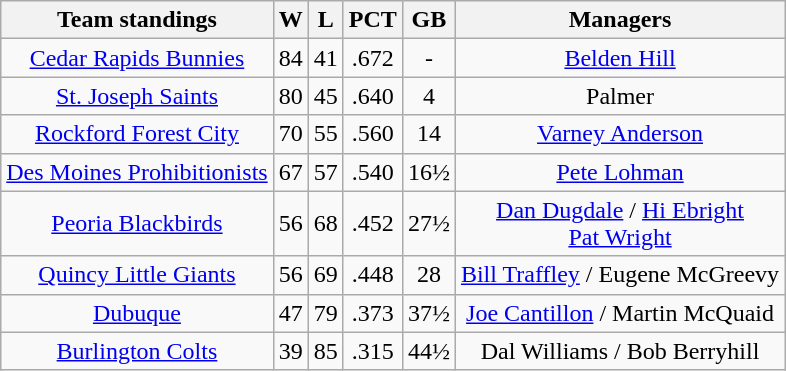<table class="wikitable" style="text-align:center">
<tr>
<th>Team standings</th>
<th>W</th>
<th>L</th>
<th>PCT</th>
<th>GB</th>
<th>Managers</th>
</tr>
<tr>
<td><a href='#'>Cedar Rapids Bunnies</a></td>
<td>84</td>
<td>41</td>
<td>.672</td>
<td>-</td>
<td><a href='#'>Belden Hill</a></td>
</tr>
<tr>
<td><a href='#'>St. Joseph Saints</a></td>
<td>80</td>
<td>45</td>
<td>.640</td>
<td>4</td>
<td>Palmer</td>
</tr>
<tr>
<td><a href='#'>Rockford Forest City</a></td>
<td>70</td>
<td>55</td>
<td>.560</td>
<td>14</td>
<td><a href='#'>Varney Anderson</a></td>
</tr>
<tr>
<td><a href='#'>Des Moines Prohibitionists</a></td>
<td>67</td>
<td>57</td>
<td>.540</td>
<td>16½</td>
<td><a href='#'>Pete Lohman</a></td>
</tr>
<tr>
<td><a href='#'>Peoria Blackbirds</a></td>
<td>56</td>
<td>68</td>
<td>.452</td>
<td>27½</td>
<td><a href='#'>Dan Dugdale</a> / <a href='#'>Hi Ebright</a>  <br> <a href='#'>Pat Wright</a></td>
</tr>
<tr>
<td><a href='#'>Quincy Little Giants</a></td>
<td>56</td>
<td>69</td>
<td>.448</td>
<td>28</td>
<td><a href='#'>Bill Traffley</a> / Eugene McGreevy</td>
</tr>
<tr>
<td><a href='#'>Dubuque</a></td>
<td>47</td>
<td>79</td>
<td>.373</td>
<td>37½</td>
<td><a href='#'>Joe Cantillon</a> / Martin McQuaid</td>
</tr>
<tr>
<td><a href='#'>Burlington Colts</a></td>
<td>39</td>
<td>85</td>
<td>.315</td>
<td>44½</td>
<td>Dal Williams / Bob Berryhill</td>
</tr>
</table>
